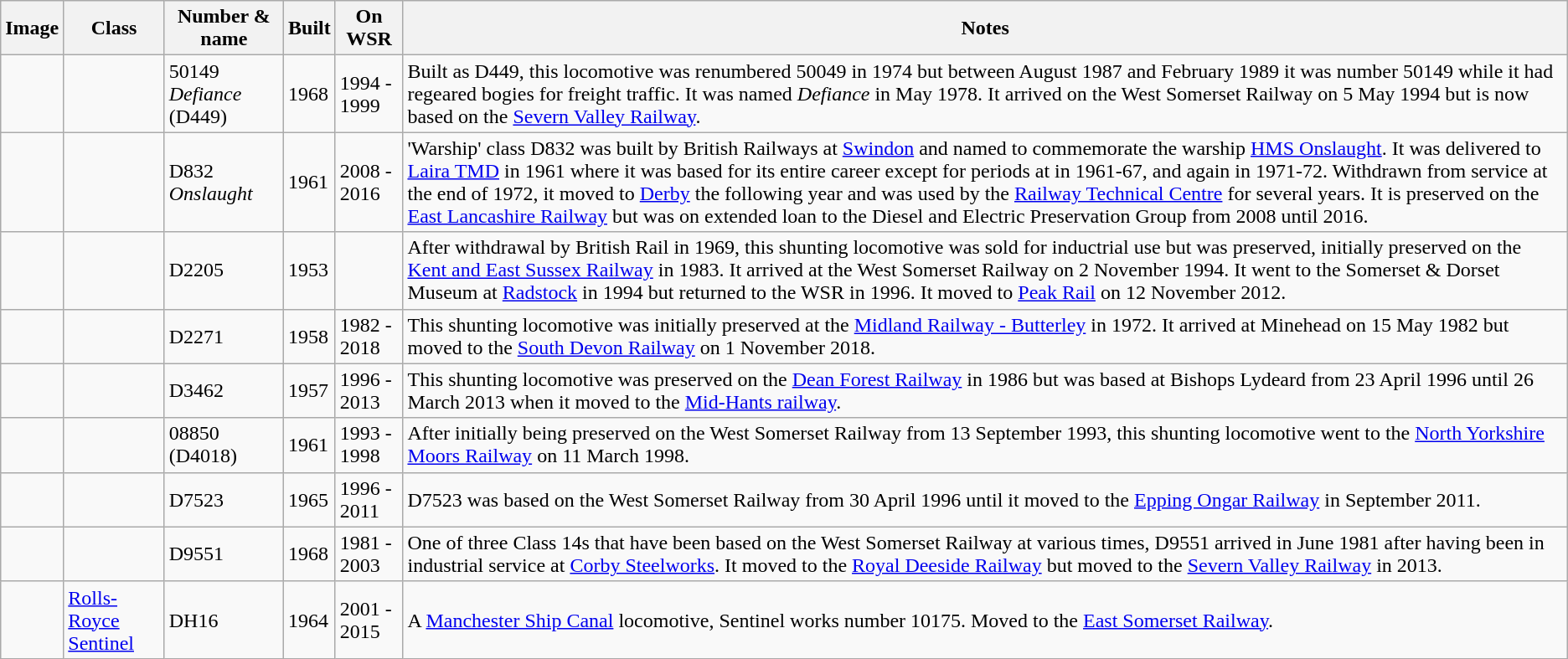<table class="wikitable sortable">
<tr>
<th class=unsortable>Image</th>
<th>Class</th>
<th>Number & name</th>
<th>Built</th>
<th>On WSR</th>
<th class=unsortable>Notes</th>
</tr>
<tr>
<td></td>
<td></td>
<td data-sort-value="0449">50149 <em>Defiance</em> (D449)</td>
<td>1968</td>
<td>1994 - 1999</td>
<td>Built as D449, this locomotive was renumbered 50049 in 1974 but between August 1987 and February 1989 it was number 50149 while it had regeared bogies for freight traffic. It was named <em>Defiance</em> in May 1978. It arrived on the West Somerset Railway on 5 May 1994 but is now based on the <a href='#'>Severn Valley Railway</a>.</td>
</tr>
<tr>
<td></td>
<td></td>
<td data-sort-value="0832">D832 <em>Onslaught</em></td>
<td>1961</td>
<td>2008 - 2016</td>
<td>'Warship' class D832 was built by British Railways at <a href='#'>Swindon</a> and named to commemorate the warship <a href='#'>HMS Onslaught</a>. It was delivered to <a href='#'>Laira TMD</a> in 1961 where it was based for its entire career except for periods at  in 1961-67, and again in 1971-72. Withdrawn from service at the end of 1972, it moved to <a href='#'>Derby</a> the following year and was used by the <a href='#'>Railway Technical Centre</a> for several years. It is preserved on the <a href='#'>East Lancashire Railway</a> but was on extended loan to the Diesel and Electric Preservation Group from 2008 until 2016.</td>
</tr>
<tr>
<td></td>
<td></td>
<td data-sort-value="2205">D2205</td>
<td>1953</td>
<td></td>
<td>After withdrawal by British Rail in 1969, this shunting locomotive was sold for inductrial use but was preserved, initially preserved on the <a href='#'>Kent and East Sussex Railway</a> in 1983. It arrived at the West Somerset Railway on 2 November 1994. It went to the Somerset & Dorset Museum at <a href='#'>Radstock</a> in 1994 but returned to the WSR in 1996. It moved to <a href='#'>Peak Rail</a> on 12 November 2012.</td>
</tr>
<tr>
<td></td>
<td></td>
<td data-sort-value="2271">D2271</td>
<td>1958</td>
<td>1982 - 2018</td>
<td>This shunting locomotive was initially preserved at the <a href='#'>Midland Railway - Butterley</a> in 1972. It arrived at Minehead on 15 May 1982 but moved to the <a href='#'>South Devon Railway</a> on 1 November 2018.</td>
</tr>
<tr>
<td></td>
<td></td>
<td data-sort-value="3462">D3462</td>
<td>1957</td>
<td>1996 - 2013</td>
<td>This shunting locomotive was preserved on the <a href='#'>Dean Forest Railway</a> in 1986 but was based at Bishops Lydeard from 23 April 1996 until 26 March 2013 when it moved to the <a href='#'>Mid-Hants railway</a>.</td>
</tr>
<tr>
<td></td>
<td></td>
<td data-sort-value="4018">08850 (D4018)</td>
<td>1961</td>
<td>1993 - 1998</td>
<td>After initially being preserved on the West Somerset Railway from 13 September 1993, this shunting locomotive went to the <a href='#'>North Yorkshire Moors Railway</a> on 11 March 1998.</td>
</tr>
<tr>
<td></td>
<td></td>
<td data-sort-value="7523">D7523</td>
<td>1965</td>
<td>1996 - 2011</td>
<td>D7523 was based on the West Somerset Railway from 30 April 1996 until it moved to the <a href='#'>Epping Ongar Railway</a> in September 2011.</td>
</tr>
<tr>
<td></td>
<td></td>
<td data-sort-value="9551">D9551</td>
<td>1968</td>
<td>1981 - 2003</td>
<td>One of three Class 14s that have been based on the West Somerset Railway at various times, D9551 arrived in June 1981 after having been in industrial service at <a href='#'>Corby Steelworks</a>. It moved to the <a href='#'>Royal Deeside Railway</a> but moved to the <a href='#'>Severn Valley Railway</a> in 2013.</td>
</tr>
<tr>
<td></td>
<td><a href='#'>Rolls-Royce Sentinel</a></td>
<td data-sort-value="DH16">DH16</td>
<td>1964</td>
<td>2001 - 2015</td>
<td>A <a href='#'>Manchester Ship Canal</a> locomotive, Sentinel works number 10175. Moved to the <a href='#'>East Somerset Railway</a>.</td>
</tr>
</table>
